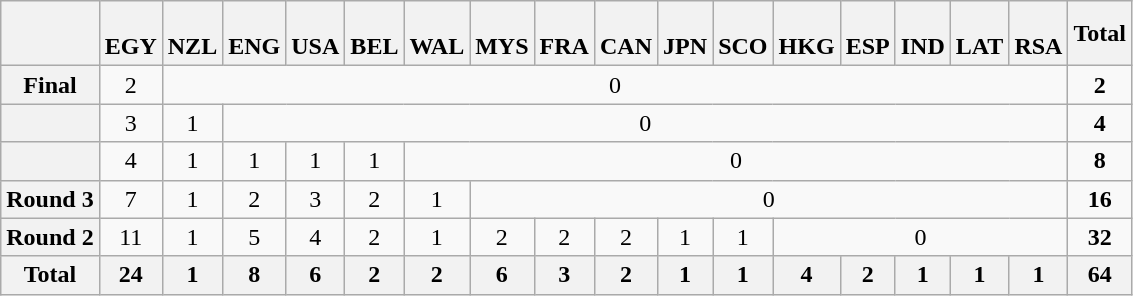<table class="wikitable">
<tr>
<th></th>
<th> <br>EGY</th>
<th> <br>NZL</th>
<th> <br>ENG</th>
<th> <br>USA</th>
<th> <br>BEL</th>
<th> <br>WAL</th>
<th> <br>MYS</th>
<th> <br>FRA</th>
<th> <br>CAN</th>
<th> <br>JPN</th>
<th> <br>SCO</th>
<th> <br>HKG</th>
<th> <br>ESP</th>
<th> <br>IND</th>
<th> <br>LAT</th>
<th> <br>RSA</th>
<th>Total</th>
</tr>
<tr align="center">
<th>Final</th>
<td>2</td>
<td colspan=15>0</td>
<td><strong>2</strong></td>
</tr>
<tr align="center">
<th></th>
<td>3</td>
<td>1</td>
<td colspan=14>0</td>
<td><strong>4</strong></td>
</tr>
<tr align="center">
<th></th>
<td>4</td>
<td>1</td>
<td>1</td>
<td>1</td>
<td>1</td>
<td colspan=11>0</td>
<td><strong>8</strong></td>
</tr>
<tr align="center">
<th>Round 3</th>
<td>7</td>
<td>1</td>
<td>2</td>
<td>3</td>
<td>2</td>
<td>1</td>
<td colspan=10>0</td>
<td><strong>16</strong></td>
</tr>
<tr align="center">
<th>Round 2</th>
<td>11</td>
<td>1</td>
<td>5</td>
<td>4</td>
<td>2</td>
<td>1</td>
<td>2</td>
<td>2</td>
<td>2</td>
<td>1</td>
<td>1</td>
<td colspan=5>0</td>
<td><strong>32</strong></td>
</tr>
<tr align="center">
<th>Total</th>
<th>24</th>
<th>1</th>
<th>8</th>
<th>6</th>
<th>2</th>
<th>2</th>
<th>6</th>
<th>3</th>
<th>2</th>
<th>1</th>
<th>1</th>
<th>4</th>
<th>2</th>
<th>1</th>
<th>1</th>
<th>1</th>
<th>64</th>
</tr>
</table>
